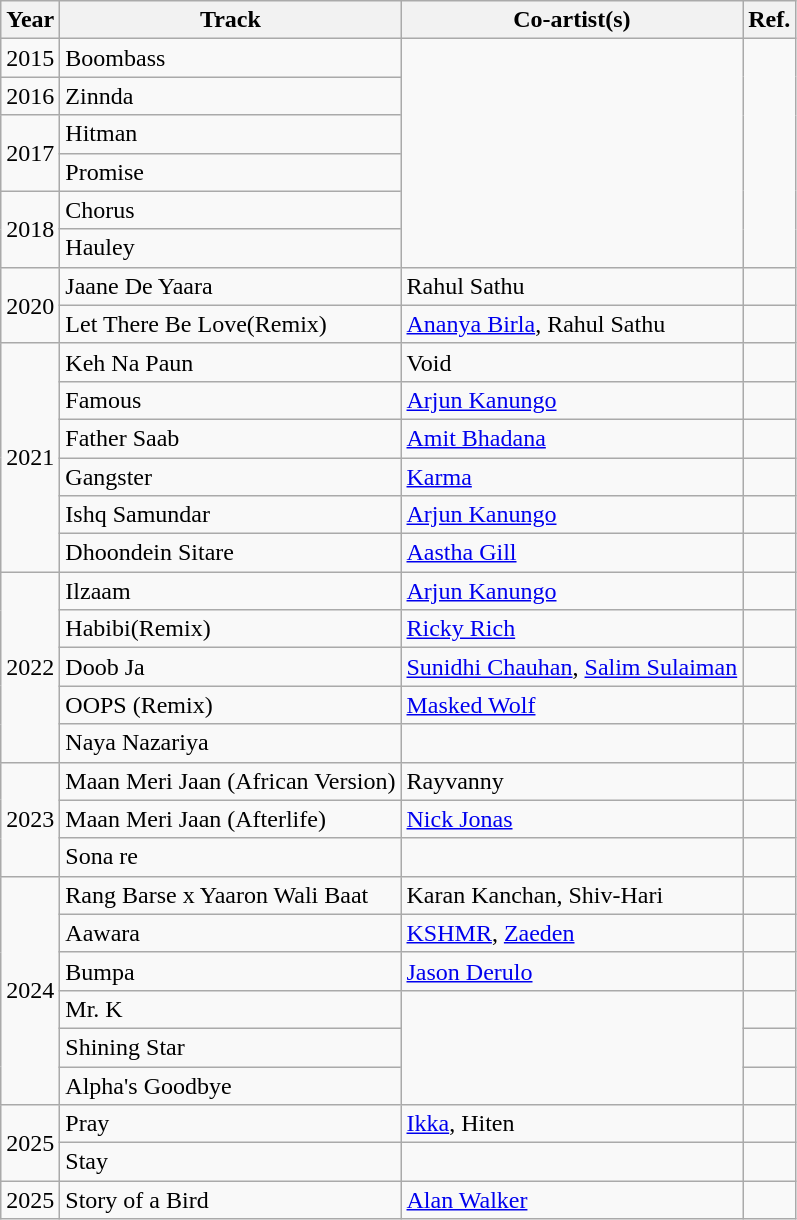<table class="wikitable sortable">
<tr>
<th>Year</th>
<th>Track</th>
<th>Co-artist(s)</th>
<th>Ref.</th>
</tr>
<tr>
<td>2015</td>
<td>Boombass</td>
<td rowspan="6"></td>
<td rowspan="6"></td>
</tr>
<tr>
<td>2016</td>
<td>Zinnda</td>
</tr>
<tr>
<td rowspan="2">2017</td>
<td>Hitman</td>
</tr>
<tr>
<td>Promise</td>
</tr>
<tr>
<td rowspan="2">2018</td>
<td>Chorus</td>
</tr>
<tr>
<td>Hauley</td>
</tr>
<tr>
<td rowspan="2">2020</td>
<td>Jaane De Yaara</td>
<td>Rahul Sathu</td>
<td></td>
</tr>
<tr>
<td>Let There Be Love(Remix)</td>
<td><a href='#'>Ananya Birla</a>, Rahul Sathu</td>
<td></td>
</tr>
<tr>
<td rowspan="6">2021</td>
<td>Keh Na Paun</td>
<td>Void</td>
<td></td>
</tr>
<tr>
<td>Famous</td>
<td><a href='#'>Arjun Kanungo</a></td>
<td></td>
</tr>
<tr>
<td>Father Saab</td>
<td><a href='#'>Amit Bhadana</a></td>
<td></td>
</tr>
<tr>
<td>Gangster</td>
<td><a href='#'>Karma</a></td>
<td></td>
</tr>
<tr>
<td>Ishq Samundar</td>
<td><a href='#'>Arjun Kanungo</a></td>
<td></td>
</tr>
<tr>
<td>Dhoondein Sitare</td>
<td><a href='#'>Aastha Gill</a></td>
<td></td>
</tr>
<tr>
<td rowspan="5">2022</td>
<td>Ilzaam</td>
<td><a href='#'>Arjun Kanungo</a></td>
<td></td>
</tr>
<tr>
<td>Habibi(Remix)</td>
<td><a href='#'>Ricky Rich</a></td>
<td></td>
</tr>
<tr>
<td>Doob Ja</td>
<td><a href='#'>Sunidhi Chauhan</a>, <a href='#'>Salim Sulaiman</a></td>
<td></td>
</tr>
<tr>
<td>OOPS (Remix)</td>
<td><a href='#'>Masked Wolf</a></td>
<td></td>
</tr>
<tr>
<td>Naya Nazariya</td>
<td></td>
<td></td>
</tr>
<tr>
<td rowspan="3">2023</td>
<td>Maan Meri Jaan (African Version)</td>
<td>Rayvanny</td>
<td></td>
</tr>
<tr>
<td>Maan Meri Jaan (Afterlife)</td>
<td><a href='#'>Nick Jonas</a></td>
<td></td>
</tr>
<tr>
<td>Sona re</td>
<td></td>
<td></td>
</tr>
<tr>
<td rowspan="6">2024</td>
<td>Rang Barse x Yaaron Wali Baat</td>
<td>Karan Kanchan, Shiv-Hari</td>
<td></td>
</tr>
<tr>
<td>Aawara</td>
<td><a href='#'>KSHMR</a>, <a href='#'>Zaeden</a></td>
<td></td>
</tr>
<tr>
<td>Bumpa</td>
<td><a href='#'>Jason Derulo</a></td>
<td></td>
</tr>
<tr>
<td>Mr. K</td>
<td rowspan="3"></td>
<td></td>
</tr>
<tr>
<td>Shining Star</td>
<td></td>
</tr>
<tr>
<td>Alpha's Goodbye</td>
<td></td>
</tr>
<tr>
<td rowspan="2">2025</td>
<td>Pray</td>
<td><a href='#'>Ikka</a>, Hiten</td>
<td></td>
</tr>
<tr>
<td>Stay</td>
<td></td>
<td></td>
</tr>
<tr>
<td rowspan="1">2025</td>
<td>Story of a Bird</td>
<td><a href='#'>Alan Walker</a></td>
<td></td>
</tr>
</table>
